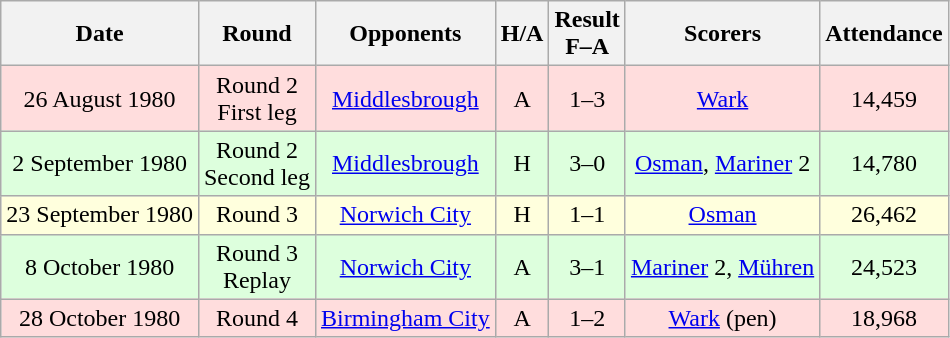<table class="wikitable" style="text-align:center">
<tr>
<th scope=col>Date</th>
<th scope=col>Round</th>
<th scope=col>Opponents</th>
<th scope=col>H/A</th>
<th scope=col>Result<br>F–A</th>
<th scope=col>Scorers</th>
<th scope=col>Attendance</th>
</tr>
<tr bgcolor="#ffdddd">
<td>26 August 1980</td>
<td>Round 2<br>First leg</td>
<td><a href='#'>Middlesbrough</a></td>
<td>A</td>
<td>1–3</td>
<td><a href='#'>Wark</a></td>
<td>14,459</td>
</tr>
<tr bgcolor="#ddffdd">
<td>2 September 1980</td>
<td>Round 2<br>Second leg</td>
<td><a href='#'>Middlesbrough</a></td>
<td>H</td>
<td>3–0</td>
<td><a href='#'>Osman</a>, <a href='#'>Mariner</a> 2</td>
<td>14,780</td>
</tr>
<tr bgcolor="#ffffdd">
<td>23 September 1980</td>
<td>Round 3</td>
<td><a href='#'>Norwich City</a></td>
<td>H</td>
<td>1–1</td>
<td><a href='#'>Osman</a></td>
<td>26,462</td>
</tr>
<tr bgcolor="#ddffdd">
<td>8 October 1980</td>
<td>Round 3<br>Replay</td>
<td><a href='#'>Norwich City</a></td>
<td>A</td>
<td>3–1</td>
<td><a href='#'>Mariner</a> 2, <a href='#'>Mühren</a></td>
<td>24,523</td>
</tr>
<tr bgcolor="#ffdddd">
<td>28 October 1980</td>
<td>Round 4</td>
<td><a href='#'>Birmingham City</a></td>
<td>A</td>
<td>1–2</td>
<td><a href='#'>Wark</a> (pen)</td>
<td>18,968</td>
</tr>
</table>
